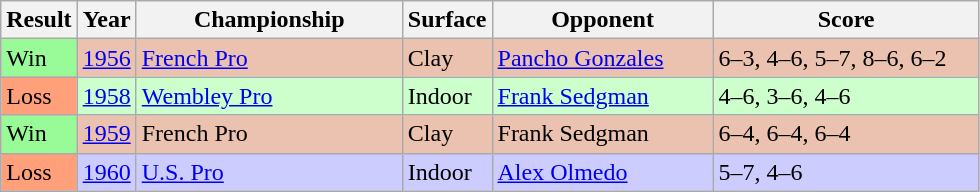<table class='sortable wikitable'>
<tr>
<th style="width:40px">Result</th>
<th style="width:30px">Year</th>
<th style="width:170px">Championship</th>
<th style="width:50px">Surface</th>
<th style="width:140px">Opponent</th>
<th style="width:170px" class="unsortable">Score</th>
</tr>
<tr style="background:#ebc2af;">
<td style="background:#98fb98;">Win</td>
<td><a href='#'>1956</a></td>
<td><a href='#'>French Pro</a></td>
<td>Clay</td>
<td> <a href='#'>Pancho Gonzales</a></td>
<td>6–3, 4–6, 5–7, 8–6, 6–2</td>
</tr>
<tr style="background:#cfc;">
<td style="background:#ffa07a;">Loss</td>
<td><a href='#'>1958</a></td>
<td><a href='#'>Wembley Pro</a></td>
<td>Indoor</td>
<td> <a href='#'>Frank Sedgman</a></td>
<td>4–6, 3–6, 4–6</td>
</tr>
<tr style="background:#ebc2af;">
<td style="background:#98fb98;">Win</td>
<td><a href='#'>1959</a></td>
<td>French Pro</td>
<td>Clay</td>
<td> Frank Sedgman</td>
<td>6–4, 6–4, 6–4</td>
</tr>
<tr style="background:#ccf;">
<td style="background:#ffa07a;">Loss</td>
<td><a href='#'>1960</a></td>
<td><a href='#'>U.S. Pro</a></td>
<td>Indoor</td>
<td> <a href='#'>Alex Olmedo</a></td>
<td>5–7, 4–6</td>
</tr>
</table>
